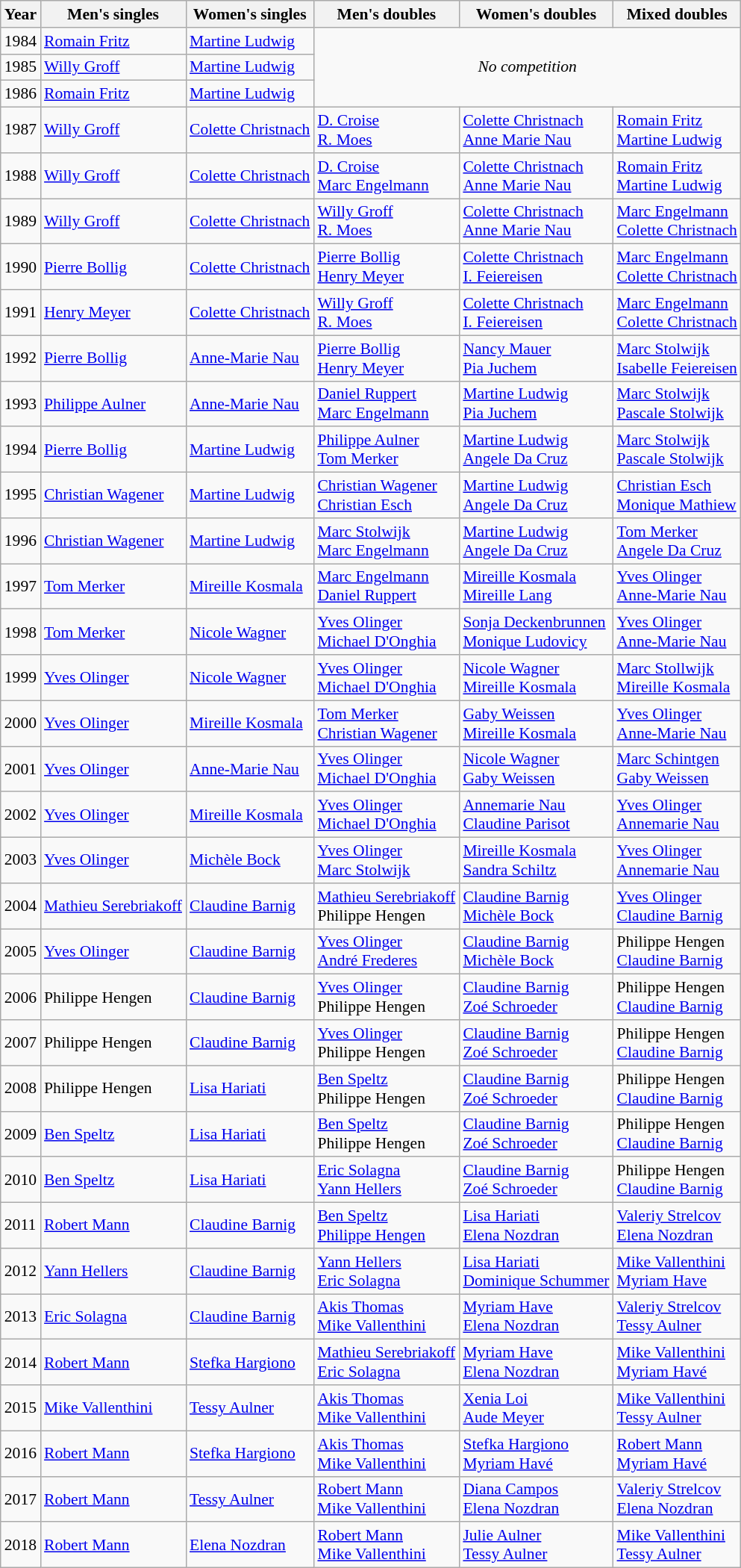<table class=wikitable style="font-size:90%;">
<tr>
<th>Year</th>
<th>Men's singles</th>
<th>Women's singles</th>
<th>Men's doubles</th>
<th>Women's doubles</th>
<th>Mixed doubles</th>
</tr>
<tr>
<td>1984</td>
<td><a href='#'>Romain Fritz</a></td>
<td><a href='#'>Martine Ludwig</a></td>
<td rowspan=3 colspan=3 align="center"><em>No competition</em></td>
</tr>
<tr>
<td>1985</td>
<td><a href='#'>Willy Groff</a></td>
<td><a href='#'>Martine Ludwig</a></td>
</tr>
<tr>
<td>1986</td>
<td><a href='#'>Romain Fritz</a></td>
<td><a href='#'>Martine Ludwig</a></td>
</tr>
<tr>
<td>1987</td>
<td><a href='#'>Willy Groff</a></td>
<td><a href='#'>Colette Christnach</a></td>
<td><a href='#'>D. Croise</a><br><a href='#'>R. Moes</a></td>
<td><a href='#'>Colette Christnach</a><br><a href='#'>Anne Marie Nau</a></td>
<td><a href='#'>Romain Fritz</a><br><a href='#'>Martine Ludwig</a></td>
</tr>
<tr>
<td>1988</td>
<td><a href='#'>Willy Groff</a></td>
<td><a href='#'>Colette Christnach</a></td>
<td><a href='#'>D. Croise</a><br><a href='#'>Marc Engelmann</a></td>
<td><a href='#'>Colette Christnach</a><br><a href='#'>Anne Marie Nau</a></td>
<td><a href='#'>Romain Fritz</a><br><a href='#'>Martine Ludwig</a></td>
</tr>
<tr>
<td>1989</td>
<td><a href='#'>Willy Groff</a></td>
<td><a href='#'>Colette Christnach</a></td>
<td><a href='#'>Willy Groff</a><br><a href='#'>R. Moes</a></td>
<td><a href='#'>Colette Christnach</a><br><a href='#'>Anne Marie Nau</a></td>
<td><a href='#'>Marc Engelmann</a><br><a href='#'>Colette Christnach</a></td>
</tr>
<tr>
<td>1990</td>
<td><a href='#'>Pierre Bollig</a></td>
<td><a href='#'>Colette Christnach</a></td>
<td><a href='#'>Pierre Bollig</a><br><a href='#'>Henry Meyer</a></td>
<td><a href='#'>Colette Christnach</a><br><a href='#'>I. Feiereisen</a></td>
<td><a href='#'>Marc Engelmann</a><br><a href='#'>Colette Christnach</a></td>
</tr>
<tr>
<td>1991</td>
<td><a href='#'>Henry Meyer</a></td>
<td><a href='#'>Colette Christnach</a></td>
<td><a href='#'>Willy Groff</a><br><a href='#'>R. Moes</a></td>
<td><a href='#'>Colette Christnach</a><br><a href='#'>I. Feiereisen</a></td>
<td><a href='#'>Marc Engelmann</a><br><a href='#'>Colette Christnach</a></td>
</tr>
<tr>
<td>1992</td>
<td><a href='#'>Pierre Bollig</a></td>
<td><a href='#'>Anne-Marie Nau</a></td>
<td><a href='#'>Pierre Bollig</a><br><a href='#'>Henry Meyer</a></td>
<td><a href='#'>Nancy Mauer</a><br><a href='#'>Pia Juchem</a></td>
<td><a href='#'>Marc Stolwijk</a><br><a href='#'>Isabelle Feiereisen</a></td>
</tr>
<tr>
<td>1993</td>
<td><a href='#'>Philippe Aulner</a></td>
<td><a href='#'>Anne-Marie Nau</a></td>
<td><a href='#'>Daniel Ruppert</a><br><a href='#'>Marc Engelmann</a></td>
<td><a href='#'>Martine Ludwig</a><br><a href='#'>Pia Juchem</a></td>
<td><a href='#'>Marc Stolwijk</a><br><a href='#'>Pascale Stolwijk</a></td>
</tr>
<tr>
<td>1994</td>
<td><a href='#'>Pierre Bollig</a></td>
<td><a href='#'>Martine Ludwig</a></td>
<td><a href='#'>Philippe Aulner</a><br><a href='#'>Tom Merker</a></td>
<td><a href='#'>Martine Ludwig</a><br><a href='#'>Angele Da Cruz</a></td>
<td><a href='#'>Marc Stolwijk</a><br><a href='#'>Pascale Stolwijk</a></td>
</tr>
<tr>
<td>1995</td>
<td><a href='#'>Christian Wagener</a></td>
<td><a href='#'>Martine Ludwig</a></td>
<td><a href='#'>Christian Wagener</a><br><a href='#'>Christian Esch</a></td>
<td><a href='#'>Martine Ludwig</a><br><a href='#'>Angele Da Cruz</a></td>
<td><a href='#'>Christian Esch</a><br><a href='#'>Monique Mathiew</a></td>
</tr>
<tr>
<td>1996</td>
<td><a href='#'>Christian Wagener</a></td>
<td><a href='#'>Martine Ludwig</a></td>
<td><a href='#'>Marc Stolwijk</a><br><a href='#'>Marc Engelmann</a></td>
<td><a href='#'>Martine Ludwig</a><br><a href='#'>Angele Da Cruz</a></td>
<td><a href='#'>Tom Merker</a><br><a href='#'>Angele Da Cruz</a></td>
</tr>
<tr>
<td>1997</td>
<td><a href='#'>Tom Merker</a></td>
<td><a href='#'>Mireille Kosmala</a></td>
<td><a href='#'>Marc Engelmann</a><br><a href='#'>Daniel Ruppert</a></td>
<td><a href='#'>Mireille Kosmala</a><br><a href='#'>Mireille Lang</a></td>
<td><a href='#'>Yves Olinger</a><br><a href='#'>Anne-Marie Nau</a></td>
</tr>
<tr>
<td>1998</td>
<td><a href='#'>Tom Merker</a></td>
<td><a href='#'>Nicole Wagner</a></td>
<td><a href='#'>Yves Olinger</a><br><a href='#'>Michael D'Onghia</a></td>
<td><a href='#'>Sonja Deckenbrunnen</a><br><a href='#'>Monique Ludovicy</a></td>
<td><a href='#'>Yves Olinger</a><br><a href='#'>Anne-Marie Nau</a></td>
</tr>
<tr>
<td>1999</td>
<td><a href='#'>Yves Olinger</a></td>
<td><a href='#'>Nicole Wagner</a></td>
<td><a href='#'>Yves Olinger</a><br><a href='#'>Michael D'Onghia</a></td>
<td><a href='#'>Nicole Wagner</a><br><a href='#'>Mireille Kosmala</a></td>
<td><a href='#'>Marc Stollwijk</a><br><a href='#'>Mireille Kosmala</a></td>
</tr>
<tr>
<td>2000</td>
<td><a href='#'>Yves Olinger</a></td>
<td><a href='#'>Mireille Kosmala</a></td>
<td><a href='#'>Tom Merker</a><br><a href='#'>Christian Wagener</a></td>
<td><a href='#'>Gaby Weissen</a><br><a href='#'>Mireille Kosmala</a></td>
<td><a href='#'>Yves Olinger</a><br><a href='#'>Anne-Marie Nau</a></td>
</tr>
<tr>
<td>2001</td>
<td><a href='#'>Yves Olinger</a></td>
<td><a href='#'>Anne-Marie Nau</a></td>
<td><a href='#'>Yves Olinger</a><br><a href='#'>Michael D'Onghia</a></td>
<td><a href='#'>Nicole Wagner</a><br><a href='#'>Gaby Weissen</a></td>
<td><a href='#'>Marc Schintgen</a><br><a href='#'>Gaby Weissen</a></td>
</tr>
<tr>
<td>2002</td>
<td><a href='#'>Yves Olinger</a></td>
<td><a href='#'>Mireille Kosmala</a></td>
<td><a href='#'>Yves Olinger</a><br><a href='#'>Michael D'Onghia</a></td>
<td><a href='#'>Annemarie Nau</a><br><a href='#'>Claudine Parisot</a></td>
<td><a href='#'>Yves Olinger</a><br><a href='#'>Annemarie Nau</a></td>
</tr>
<tr>
<td>2003</td>
<td><a href='#'>Yves Olinger</a></td>
<td><a href='#'>Michèle Bock</a></td>
<td><a href='#'>Yves Olinger</a><br><a href='#'>Marc Stolwijk</a></td>
<td><a href='#'>Mireille Kosmala</a><br><a href='#'>Sandra Schiltz</a></td>
<td><a href='#'>Yves Olinger</a><br><a href='#'>Annemarie Nau</a></td>
</tr>
<tr>
<td>2004</td>
<td><a href='#'>Mathieu Serebriakoff</a></td>
<td><a href='#'>Claudine Barnig</a></td>
<td><a href='#'>Mathieu Serebriakoff</a><br>Philippe Hengen</td>
<td><a href='#'>Claudine Barnig</a><br><a href='#'>Michèle Bock</a></td>
<td><a href='#'>Yves Olinger</a><br><a href='#'>Claudine Barnig</a></td>
</tr>
<tr>
<td>2005</td>
<td><a href='#'>Yves Olinger</a></td>
<td><a href='#'>Claudine Barnig</a></td>
<td><a href='#'>Yves Olinger</a><br><a href='#'>André Frederes</a></td>
<td><a href='#'>Claudine Barnig</a><br><a href='#'>Michèle Bock</a></td>
<td>Philippe Hengen<br><a href='#'>Claudine Barnig</a></td>
</tr>
<tr>
<td>2006</td>
<td>Philippe Hengen</td>
<td><a href='#'>Claudine Barnig</a></td>
<td><a href='#'>Yves Olinger</a><br>Philippe Hengen</td>
<td><a href='#'>Claudine Barnig</a><br><a href='#'>Zoé Schroeder</a></td>
<td>Philippe Hengen<br><a href='#'>Claudine Barnig</a></td>
</tr>
<tr>
<td>2007</td>
<td>Philippe Hengen</td>
<td><a href='#'>Claudine Barnig</a></td>
<td><a href='#'>Yves Olinger</a><br>Philippe Hengen</td>
<td><a href='#'>Claudine Barnig</a><br><a href='#'>Zoé Schroeder</a></td>
<td>Philippe Hengen<br><a href='#'>Claudine Barnig</a></td>
</tr>
<tr>
<td>2008</td>
<td>Philippe Hengen</td>
<td><a href='#'>Lisa Hariati</a></td>
<td><a href='#'>Ben Speltz</a><br>Philippe Hengen</td>
<td><a href='#'>Claudine Barnig</a><br><a href='#'>Zoé Schroeder</a></td>
<td>Philippe Hengen<br><a href='#'>Claudine Barnig</a></td>
</tr>
<tr>
<td>2009</td>
<td><a href='#'>Ben Speltz</a></td>
<td><a href='#'>Lisa Hariati</a></td>
<td><a href='#'>Ben Speltz</a><br>Philippe Hengen</td>
<td><a href='#'>Claudine Barnig</a><br><a href='#'>Zoé Schroeder</a></td>
<td>Philippe Hengen<br><a href='#'>Claudine Barnig</a></td>
</tr>
<tr>
<td>2010</td>
<td><a href='#'>Ben Speltz</a></td>
<td><a href='#'>Lisa Hariati</a></td>
<td><a href='#'>Eric Solagna</a><br><a href='#'>Yann Hellers</a></td>
<td><a href='#'>Claudine Barnig</a><br><a href='#'>Zoé Schroeder</a></td>
<td>Philippe Hengen<br><a href='#'>Claudine Barnig</a></td>
</tr>
<tr>
<td>2011</td>
<td><a href='#'>Robert Mann</a></td>
<td><a href='#'>Claudine Barnig</a></td>
<td><a href='#'>Ben Speltz</a><br><a href='#'>Philippe Hengen</a></td>
<td><a href='#'>Lisa Hariati</a><br><a href='#'>Elena Nozdran</a></td>
<td><a href='#'>Valeriy Strelcov</a><br><a href='#'>Elena Nozdran</a></td>
</tr>
<tr>
<td>2012</td>
<td><a href='#'>Yann Hellers</a></td>
<td><a href='#'>Claudine Barnig</a></td>
<td><a href='#'>Yann Hellers</a><br><a href='#'>Eric Solagna</a></td>
<td><a href='#'>Lisa Hariati</a><br><a href='#'>Dominique Schummer</a></td>
<td><a href='#'>Mike Vallenthini</a><br><a href='#'>Myriam Have</a></td>
</tr>
<tr>
<td>2013</td>
<td><a href='#'>Eric Solagna</a></td>
<td><a href='#'>Claudine Barnig</a></td>
<td><a href='#'>Akis Thomas</a><br><a href='#'>Mike Vallenthini</a></td>
<td><a href='#'>Myriam Have</a><br><a href='#'>Elena Nozdran</a></td>
<td><a href='#'>Valeriy Strelcov</a><br><a href='#'>Tessy Aulner</a></td>
</tr>
<tr>
<td>2014</td>
<td><a href='#'>Robert Mann</a></td>
<td><a href='#'>Stefka Hargiono</a></td>
<td><a href='#'>Mathieu Serebriakoff</a><br><a href='#'>Eric Solagna</a></td>
<td><a href='#'>Myriam Have</a><br><a href='#'>Elena Nozdran</a></td>
<td><a href='#'>Mike Vallenthini</a><br><a href='#'>Myriam Havé</a></td>
</tr>
<tr>
<td>2015</td>
<td><a href='#'>Mike Vallenthini</a></td>
<td><a href='#'>Tessy Aulner</a></td>
<td><a href='#'>Akis Thomas</a><br><a href='#'>Mike Vallenthini</a></td>
<td><a href='#'>Xenia Loi</a><br><a href='#'>Aude Meyer</a></td>
<td><a href='#'>Mike Vallenthini</a><br><a href='#'>Tessy Aulner</a></td>
</tr>
<tr>
<td>2016</td>
<td><a href='#'>Robert Mann</a></td>
<td><a href='#'>Stefka Hargiono</a></td>
<td><a href='#'>Akis Thomas</a><br><a href='#'>Mike Vallenthini</a></td>
<td><a href='#'>Stefka Hargiono</a><br><a href='#'>Myriam Havé</a></td>
<td><a href='#'>Robert Mann</a><br><a href='#'>Myriam Havé</a></td>
</tr>
<tr>
<td>2017</td>
<td><a href='#'>Robert Mann</a></td>
<td><a href='#'>Tessy Aulner</a></td>
<td><a href='#'>Robert Mann</a><br><a href='#'>Mike Vallenthini</a></td>
<td><a href='#'>Diana Campos</a><br><a href='#'>Elena Nozdran</a></td>
<td><a href='#'>Valeriy Strelcov</a><br><a href='#'>Elena Nozdran</a></td>
</tr>
<tr>
<td>2018</td>
<td><a href='#'>Robert Mann</a></td>
<td><a href='#'>Elena Nozdran</a></td>
<td><a href='#'>Robert Mann</a><br><a href='#'>Mike Vallenthini</a></td>
<td><a href='#'>Julie Aulner</a><br><a href='#'>Tessy Aulner</a></td>
<td><a href='#'>Mike Vallenthini</a><br><a href='#'>Tessy Aulner</a></td>
</tr>
</table>
